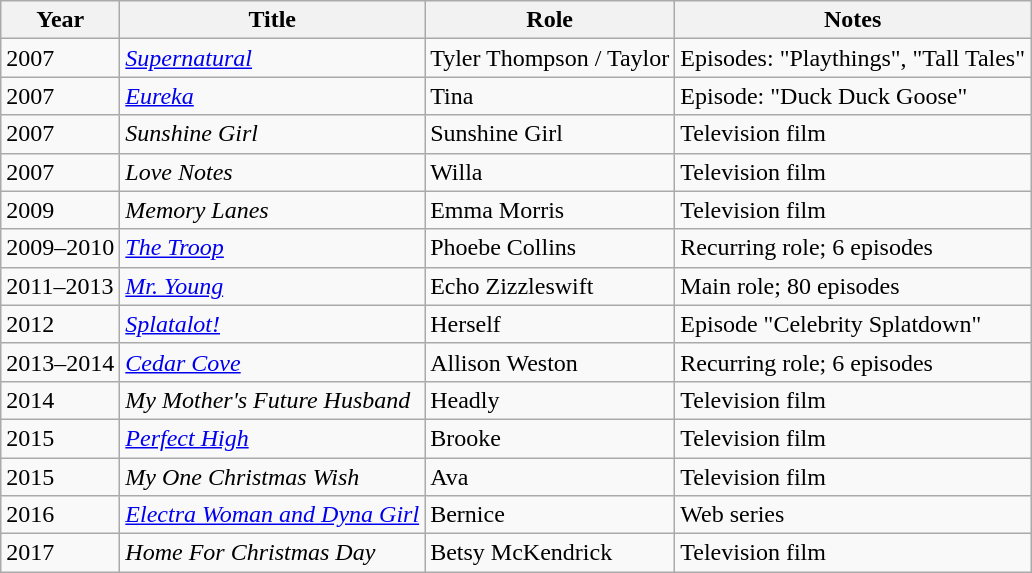<table class="wikitable sortable">
<tr>
<th>Year</th>
<th>Title</th>
<th>Role</th>
<th class="unsortable">Notes</th>
</tr>
<tr>
<td>2007</td>
<td><em><a href='#'>Supernatural</a></em></td>
<td>Tyler Thompson / Taylor</td>
<td>Episodes: "Playthings", "Tall Tales"</td>
</tr>
<tr>
<td>2007</td>
<td><em><a href='#'>Eureka</a></em></td>
<td>Tina</td>
<td>Episode: "Duck Duck Goose"</td>
</tr>
<tr>
<td>2007</td>
<td><em>Sunshine Girl </em></td>
<td>Sunshine Girl</td>
<td>Television film</td>
</tr>
<tr>
<td>2007</td>
<td><em>Love Notes</em></td>
<td>Willa</td>
<td>Television film</td>
</tr>
<tr>
<td>2009</td>
<td><em>Memory Lanes</em></td>
<td>Emma Morris</td>
<td>Television film</td>
</tr>
<tr>
<td>2009–2010</td>
<td data-sort-value="Troop, The"><em><a href='#'>The Troop</a></em></td>
<td>Phoebe Collins</td>
<td>Recurring role; 6 episodes</td>
</tr>
<tr>
<td>2011–2013</td>
<td><em><a href='#'>Mr. Young</a></em></td>
<td>Echo Zizzleswift</td>
<td>Main role; 80 episodes</td>
</tr>
<tr>
<td>2012</td>
<td><em><a href='#'>Splatalot!</a></em></td>
<td>Herself</td>
<td>Episode "Celebrity Splatdown"</td>
</tr>
<tr>
<td>2013–2014</td>
<td><em><a href='#'>Cedar Cove</a></em></td>
<td>Allison Weston</td>
<td>Recurring role; 6 episodes</td>
</tr>
<tr>
<td>2014</td>
<td><em>My Mother's Future Husband</em></td>
<td>Headly</td>
<td>Television film</td>
</tr>
<tr>
<td>2015</td>
<td><em><a href='#'>Perfect High</a></em></td>
<td>Brooke</td>
<td>Television film</td>
</tr>
<tr>
<td>2015</td>
<td><em>My One Christmas Wish</em></td>
<td>Ava</td>
<td>Television film </td>
</tr>
<tr>
<td>2016</td>
<td><em><a href='#'>Electra Woman and Dyna Girl</a></em></td>
<td>Bernice</td>
<td>Web series</td>
</tr>
<tr>
<td>2017</td>
<td><em>Home For Christmas Day</em></td>
<td>Betsy McKendrick</td>
<td>Television film </td>
</tr>
</table>
